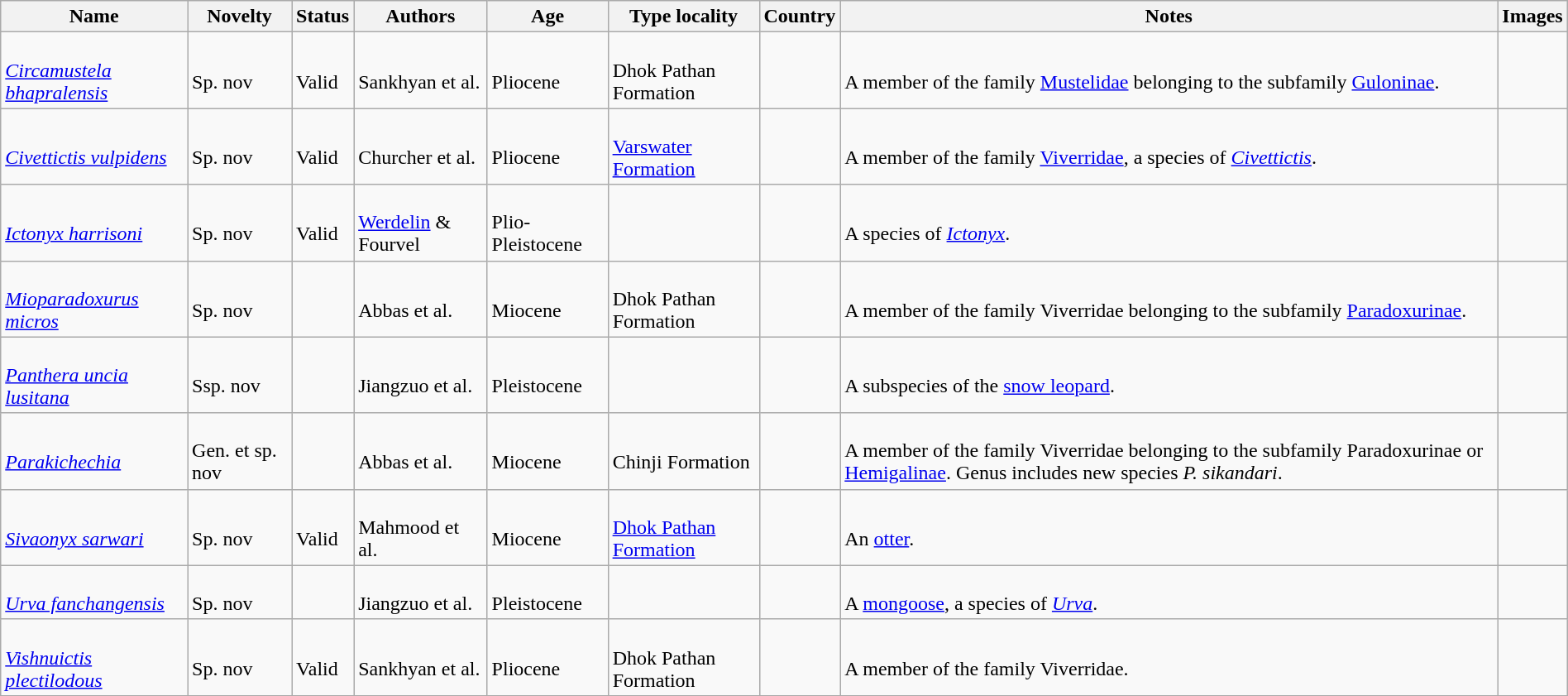<table class="wikitable sortable" align="center" width="100%">
<tr>
<th>Name</th>
<th>Novelty</th>
<th>Status</th>
<th>Authors</th>
<th>Age</th>
<th>Type locality</th>
<th>Country</th>
<th>Notes</th>
<th>Images</th>
</tr>
<tr>
<td><br><em><a href='#'>Circamustela bhapralensis</a></em></td>
<td><br>Sp. nov</td>
<td><br>Valid</td>
<td><br>Sankhyan et al.</td>
<td><br>Pliocene</td>
<td><br>Dhok Pathan Formation</td>
<td><br></td>
<td><br>A member of the family <a href='#'>Mustelidae</a> belonging to the subfamily <a href='#'>Guloninae</a>.</td>
<td></td>
</tr>
<tr>
<td><br><em><a href='#'>Civettictis vulpidens</a></em></td>
<td><br>Sp. nov</td>
<td><br>Valid</td>
<td><br>Churcher et al.</td>
<td><br>Pliocene</td>
<td><br><a href='#'>Varswater Formation</a></td>
<td><br></td>
<td><br>A member of the family <a href='#'>Viverridae</a>, a species of <em><a href='#'>Civettictis</a></em>.</td>
<td></td>
</tr>
<tr>
<td><br><em><a href='#'>Ictonyx harrisoni</a></em></td>
<td><br>Sp. nov</td>
<td><br>Valid</td>
<td><br><a href='#'>Werdelin</a> & Fourvel</td>
<td><br>Plio-Pleistocene</td>
<td></td>
<td><br></td>
<td><br>A species of <em><a href='#'>Ictonyx</a></em>.</td>
<td></td>
</tr>
<tr>
<td><br><em><a href='#'>Mioparadoxurus micros</a></em></td>
<td><br>Sp. nov</td>
<td></td>
<td><br>Abbas et al.</td>
<td><br>Miocene</td>
<td><br>Dhok Pathan Formation</td>
<td><br></td>
<td><br>A member of the family Viverridae belonging to the subfamily <a href='#'>Paradoxurinae</a>.</td>
<td></td>
</tr>
<tr>
<td><br><em><a href='#'>Panthera uncia lusitana</a></em></td>
<td><br>Ssp. nov</td>
<td></td>
<td><br>Jiangzuo et al.</td>
<td><br>Pleistocene</td>
<td></td>
<td><br></td>
<td><br>A subspecies of the <a href='#'>snow leopard</a>.</td>
<td></td>
</tr>
<tr>
<td><br><em><a href='#'>Parakichechia</a></em></td>
<td><br>Gen. et sp. nov</td>
<td></td>
<td><br>Abbas et al.</td>
<td><br>Miocene</td>
<td><br>Chinji Formation</td>
<td><br></td>
<td><br>A member of the family Viverridae belonging to the subfamily Paradoxurinae or <a href='#'>Hemigalinae</a>. Genus includes new species <em>P. sikandari</em>.</td>
<td></td>
</tr>
<tr>
<td><br><em><a href='#'>Sivaonyx sarwari</a></em></td>
<td><br>Sp. nov</td>
<td><br>Valid</td>
<td><br>Mahmood et al.</td>
<td><br>Miocene</td>
<td><br><a href='#'>Dhok Pathan Formation</a></td>
<td><br></td>
<td><br>An <a href='#'>otter</a>.</td>
<td></td>
</tr>
<tr>
<td><br><em><a href='#'>Urva fanchangensis</a></em></td>
<td><br>Sp. nov</td>
<td></td>
<td><br>Jiangzuo et al.</td>
<td><br>Pleistocene</td>
<td></td>
<td><br></td>
<td><br>A <a href='#'>mongoose</a>, a species of <em><a href='#'>Urva</a></em>.</td>
<td></td>
</tr>
<tr>
<td><br><em><a href='#'>Vishnuictis plectilodous</a></em></td>
<td><br>Sp. nov</td>
<td><br>Valid</td>
<td><br>Sankhyan et al.</td>
<td><br>Pliocene</td>
<td><br>Dhok Pathan Formation</td>
<td><br></td>
<td><br>A member of the family Viverridae.</td>
<td></td>
</tr>
<tr>
</tr>
</table>
